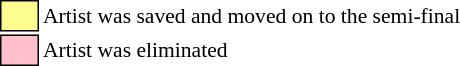<table class="toccolours" style="font-size: 90%; white-space: nowrap;”">
<tr>
<td style="background:#fdfc8f; border:1px solid black;">      </td>
<td>Artist was saved and moved on to the semi-final</td>
</tr>
<tr>
<td style="background:pink; border:1px solid black;">      </td>
<td>Artist was eliminated</td>
</tr>
</table>
